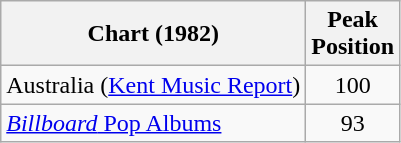<table class="wikitable">
<tr>
<th>Chart (1982)</th>
<th>Peak<br>Position</th>
</tr>
<tr>
<td>Australia (<a href='#'>Kent Music Report</a>)</td>
<td align="center">100</td>
</tr>
<tr>
<td><a href='#'><em>Billboard</em> Pop Albums</a></td>
<td style="text-align:center;">93</td>
</tr>
</table>
